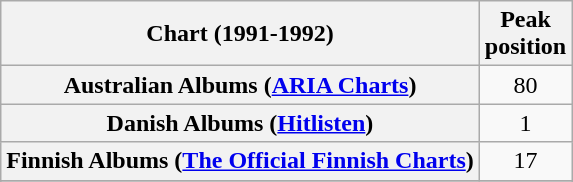<table class="wikitable sortable plainrowheaders" style="text-align:center">
<tr>
<th scope="col">Chart (1991-1992)</th>
<th scope="col">Peak<br>position</th>
</tr>
<tr>
<th scope="row">Australian Albums (<a href='#'>ARIA Charts</a>)</th>
<td>80</td>
</tr>
<tr>
<th scope="row">Danish Albums (<a href='#'>Hitlisten</a>)</th>
<td align="center">1</td>
</tr>
<tr>
<th scope="row">Finnish Albums (<a href='#'>The Official Finnish Charts</a>)</th>
<td align="center">17</td>
</tr>
<tr>
</tr>
<tr>
</tr>
</table>
